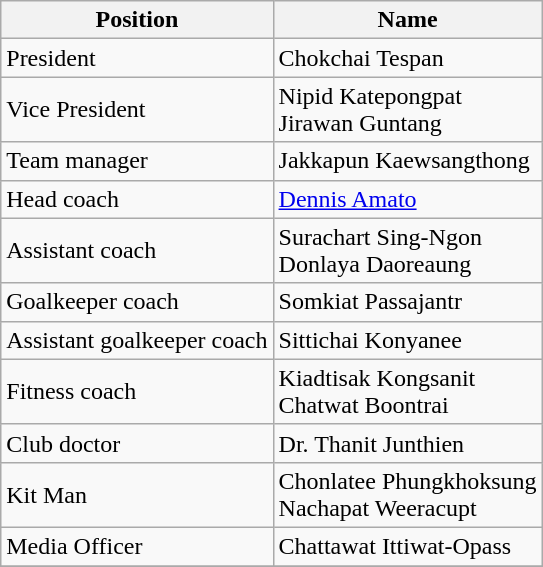<table class="wikitable">
<tr>
<th>Position</th>
<th>Name</th>
</tr>
<tr>
<td>President</td>
<td> Chokchai Tespan</td>
</tr>
<tr>
<td>Vice President</td>
<td> Nipid Katepongpat <br>  Jirawan Guntang</td>
</tr>
<tr>
<td>Team manager</td>
<td> Jakkapun Kaewsangthong</td>
</tr>
<tr>
<td>Head coach</td>
<td> <a href='#'>Dennis Amato</a></td>
</tr>
<tr>
<td>Assistant coach</td>
<td> Surachart Sing-Ngon <br>  Donlaya Daoreaung</td>
</tr>
<tr>
<td>Goalkeeper coach</td>
<td> Somkiat Passajantr</td>
</tr>
<tr>
<td>Assistant goalkeeper coach</td>
<td> Sittichai Konyanee</td>
</tr>
<tr>
<td>Fitness coach</td>
<td> Kiadtisak Kongsanit <br>  Chatwat Boontrai</td>
</tr>
<tr>
<td>Club doctor</td>
<td> Dr. Thanit Junthien</td>
</tr>
<tr>
<td>Kit Man</td>
<td> Chonlatee Phungkhoksung <br>  Nachapat Weeracupt</td>
</tr>
<tr>
<td>Media Officer</td>
<td> Chattawat Ittiwat-Opass</td>
</tr>
<tr>
</tr>
</table>
